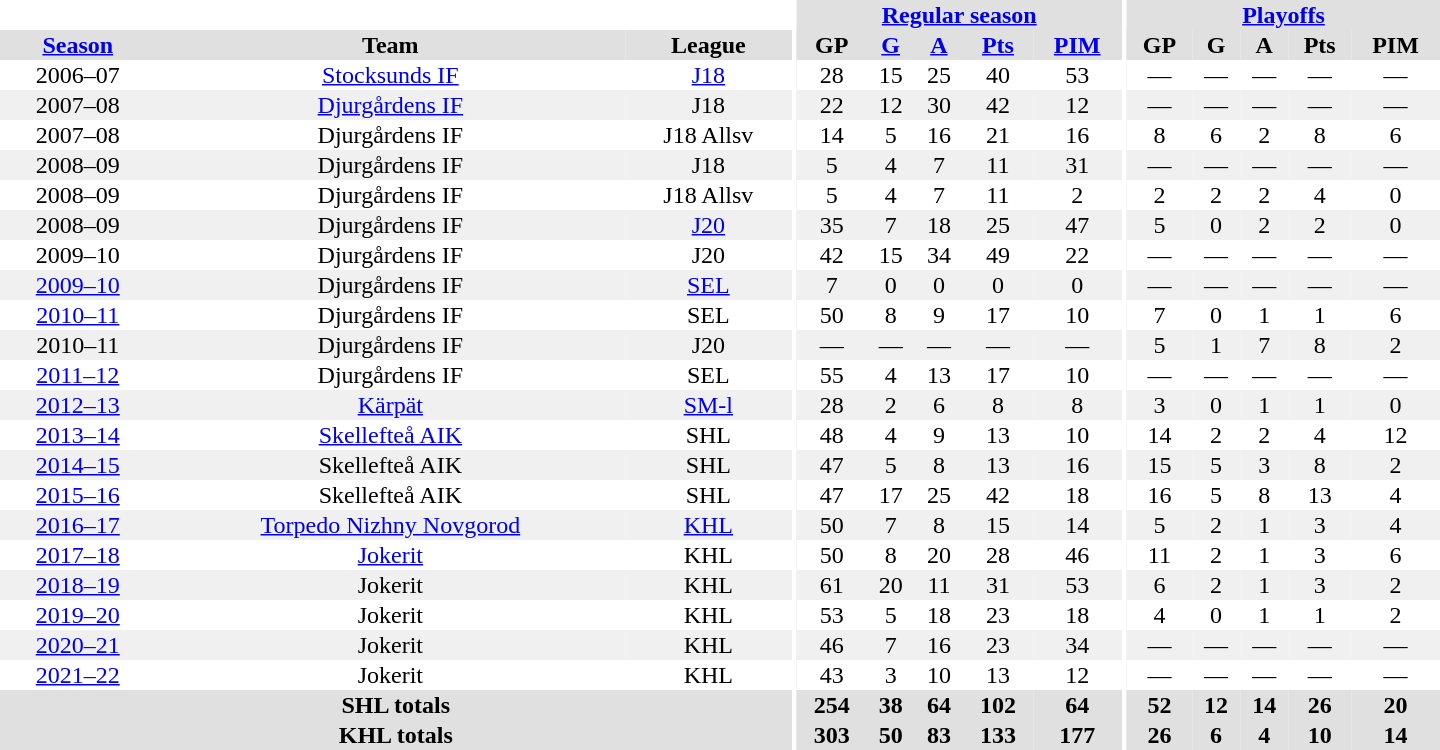<table border="0" cellpadding="1" cellspacing="0" style="text-align:center; width:60em">
<tr bgcolor="#e0e0e0">
<th colspan="3" bgcolor="#ffffff"></th>
<th rowspan="99" bgcolor="#ffffff"></th>
<th colspan="5"><a href='#'>Regular season</a></th>
<th rowspan="99" bgcolor="#ffffff"></th>
<th colspan="5"><a href='#'>Playoffs</a></th>
</tr>
<tr bgcolor="#e0e0e0">
<th><a href='#'>Season</a></th>
<th>Team</th>
<th>League</th>
<th>GP</th>
<th><a href='#'>G</a></th>
<th><a href='#'>A</a></th>
<th><a href='#'>Pts</a></th>
<th><a href='#'>PIM</a></th>
<th>GP</th>
<th>G</th>
<th>A</th>
<th>Pts</th>
<th>PIM</th>
</tr>
<tr>
<td>2006–07</td>
<td><a href='#'>Stocksunds IF</a></td>
<td><a href='#'>J18</a></td>
<td>28</td>
<td>15</td>
<td>25</td>
<td>40</td>
<td>53</td>
<td>—</td>
<td>—</td>
<td>—</td>
<td>—</td>
<td>—</td>
</tr>
<tr bgcolor="#f0f0f0">
<td>2007–08</td>
<td><a href='#'>Djurgårdens IF</a></td>
<td>J18</td>
<td>22</td>
<td>12</td>
<td>30</td>
<td>42</td>
<td>12</td>
<td>—</td>
<td>—</td>
<td>—</td>
<td>—</td>
<td>—</td>
</tr>
<tr>
<td>2007–08</td>
<td>Djurgårdens IF</td>
<td>J18 Allsv</td>
<td>14</td>
<td>5</td>
<td>16</td>
<td>21</td>
<td>16</td>
<td>8</td>
<td>6</td>
<td>2</td>
<td>8</td>
<td>6</td>
</tr>
<tr bgcolor="#f0f0f0">
<td>2008–09</td>
<td>Djurgårdens IF</td>
<td>J18</td>
<td>5</td>
<td>4</td>
<td>7</td>
<td>11</td>
<td>31</td>
<td>—</td>
<td>—</td>
<td>—</td>
<td>—</td>
<td>—</td>
</tr>
<tr>
<td>2008–09</td>
<td>Djurgårdens IF</td>
<td>J18 Allsv</td>
<td>5</td>
<td>4</td>
<td>7</td>
<td>11</td>
<td>2</td>
<td>2</td>
<td>2</td>
<td>2</td>
<td>4</td>
<td>0</td>
</tr>
<tr bgcolor="#f0f0f0">
<td>2008–09</td>
<td>Djurgårdens IF</td>
<td><a href='#'>J20</a></td>
<td>35</td>
<td>7</td>
<td>18</td>
<td>25</td>
<td>47</td>
<td>5</td>
<td>0</td>
<td>2</td>
<td>2</td>
<td>0</td>
</tr>
<tr>
<td>2009–10</td>
<td>Djurgårdens IF</td>
<td>J20</td>
<td>42</td>
<td>15</td>
<td>34</td>
<td>49</td>
<td>22</td>
<td>—</td>
<td>—</td>
<td>—</td>
<td>—</td>
<td>—</td>
</tr>
<tr bgcolor="#f0f0f0">
<td><a href='#'>2009–10</a></td>
<td>Djurgårdens IF</td>
<td><a href='#'>SEL</a></td>
<td>7</td>
<td>0</td>
<td>0</td>
<td>0</td>
<td>0</td>
<td>—</td>
<td>—</td>
<td>—</td>
<td>—</td>
<td>—</td>
</tr>
<tr>
<td><a href='#'>2010–11</a></td>
<td>Djurgårdens IF</td>
<td>SEL</td>
<td>50</td>
<td>8</td>
<td>9</td>
<td>17</td>
<td>10</td>
<td>7</td>
<td>0</td>
<td>1</td>
<td>1</td>
<td>6</td>
</tr>
<tr bgcolor="#f0f0f0">
<td>2010–11</td>
<td>Djurgårdens IF</td>
<td>J20</td>
<td>—</td>
<td>—</td>
<td>—</td>
<td>—</td>
<td>—</td>
<td>5</td>
<td>1</td>
<td>7</td>
<td>8</td>
<td>2</td>
</tr>
<tr>
<td><a href='#'>2011–12</a></td>
<td>Djurgårdens IF</td>
<td>SEL</td>
<td>55</td>
<td>4</td>
<td>13</td>
<td>17</td>
<td>10</td>
<td>—</td>
<td>—</td>
<td>—</td>
<td>—</td>
<td>—</td>
</tr>
<tr bgcolor="#f0f0f0">
<td><a href='#'>2012–13</a></td>
<td><a href='#'>Kärpät</a></td>
<td><a href='#'>SM-l</a></td>
<td>28</td>
<td>2</td>
<td>6</td>
<td>8</td>
<td>8</td>
<td>3</td>
<td>0</td>
<td>1</td>
<td>1</td>
<td>0</td>
</tr>
<tr>
<td><a href='#'>2013–14</a></td>
<td><a href='#'>Skellefteå AIK</a></td>
<td>SHL</td>
<td>48</td>
<td>4</td>
<td>9</td>
<td>13</td>
<td>10</td>
<td>14</td>
<td>2</td>
<td>2</td>
<td>4</td>
<td>12</td>
</tr>
<tr bgcolor="#f0f0f0">
<td><a href='#'>2014–15</a></td>
<td>Skellefteå AIK</td>
<td>SHL</td>
<td>47</td>
<td>5</td>
<td>8</td>
<td>13</td>
<td>16</td>
<td>15</td>
<td>5</td>
<td>3</td>
<td>8</td>
<td>2</td>
</tr>
<tr>
<td><a href='#'>2015–16</a></td>
<td>Skellefteå AIK</td>
<td>SHL</td>
<td>47</td>
<td>17</td>
<td>25</td>
<td>42</td>
<td>18</td>
<td>16</td>
<td>5</td>
<td>8</td>
<td>13</td>
<td>4</td>
</tr>
<tr bgcolor="#f0f0f0">
<td><a href='#'>2016–17</a></td>
<td><a href='#'>Torpedo Nizhny Novgorod</a></td>
<td><a href='#'>KHL</a></td>
<td>50</td>
<td>7</td>
<td>8</td>
<td>15</td>
<td>14</td>
<td>5</td>
<td>2</td>
<td>1</td>
<td>3</td>
<td>4</td>
</tr>
<tr>
<td><a href='#'>2017–18</a></td>
<td><a href='#'>Jokerit</a></td>
<td>KHL</td>
<td>50</td>
<td>8</td>
<td>20</td>
<td>28</td>
<td>46</td>
<td>11</td>
<td>2</td>
<td>1</td>
<td>3</td>
<td>6</td>
</tr>
<tr bgcolor="#f0f0f0">
<td><a href='#'>2018–19</a></td>
<td>Jokerit</td>
<td>KHL</td>
<td>61</td>
<td>20</td>
<td>11</td>
<td>31</td>
<td>53</td>
<td>6</td>
<td>2</td>
<td>1</td>
<td>3</td>
<td>2</td>
</tr>
<tr>
<td><a href='#'>2019–20</a></td>
<td>Jokerit</td>
<td>KHL</td>
<td>53</td>
<td>5</td>
<td>18</td>
<td>23</td>
<td>18</td>
<td>4</td>
<td>0</td>
<td>1</td>
<td>1</td>
<td>2</td>
</tr>
<tr bgcolor="#f0f0f0">
<td><a href='#'>2020–21</a></td>
<td>Jokerit</td>
<td>KHL</td>
<td>46</td>
<td>7</td>
<td>16</td>
<td>23</td>
<td>34</td>
<td>—</td>
<td>—</td>
<td>—</td>
<td>—</td>
<td>—</td>
</tr>
<tr>
<td><a href='#'>2021–22</a></td>
<td>Jokerit</td>
<td>KHL</td>
<td>43</td>
<td>3</td>
<td>10</td>
<td>13</td>
<td>12</td>
<td>—</td>
<td>—</td>
<td>—</td>
<td>—</td>
<td>—</td>
</tr>
<tr bgcolor="#e0e0e0">
<th colspan="3">SHL totals</th>
<th>254</th>
<th>38</th>
<th>64</th>
<th>102</th>
<th>64</th>
<th>52</th>
<th>12</th>
<th>14</th>
<th>26</th>
<th>20</th>
</tr>
<tr bgcolor="#e0e0e0">
<th colspan="3">KHL totals</th>
<th>303</th>
<th>50</th>
<th>83</th>
<th>133</th>
<th>177</th>
<th>26</th>
<th>6</th>
<th>4</th>
<th>10</th>
<th>14</th>
</tr>
</table>
